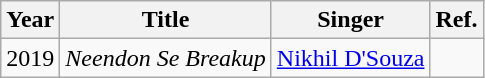<table class="wikitable">
<tr>
<th>Year</th>
<th>Title</th>
<th>Singer</th>
<th>Ref.</th>
</tr>
<tr>
<td>2019</td>
<td><em>Neendon Se Breakup</em></td>
<td><a href='#'>Nikhil D'Souza</a></td>
<td></td>
</tr>
</table>
